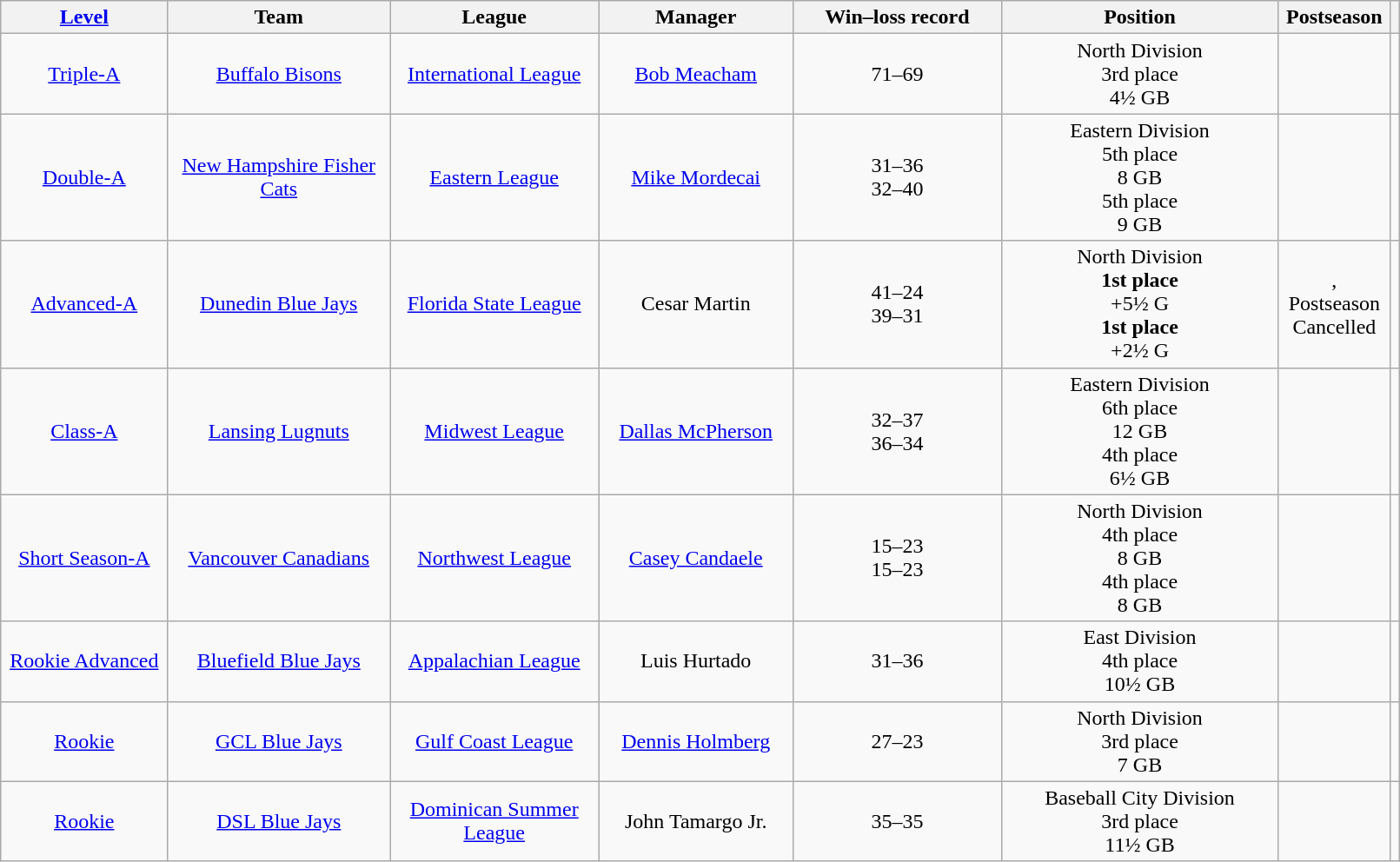<table class="wikitable" style="width:85%; text-align:center;">
<tr>
<th style="width:12%;"><a href='#'>Level</a></th>
<th style="width:16%;">Team</th>
<th style="width:15%;">League</th>
<th style="width:14%;">Manager</th>
<th style="width:15%;">Win–loss record</th>
<th style="width:20%;">Position</th>
<th style="width:20%;">Postseason</th>
<th style="width:5%;"></th>
</tr>
<tr>
<td><a href='#'>Triple-A</a></td>
<td><a href='#'>Buffalo Bisons</a></td>
<td><a href='#'>International League</a></td>
<td><a href='#'>Bob Meacham</a></td>
<td>71–69</td>
<td>North Division<br>3rd place<br>4½ GB</td>
<td></td>
<td></td>
</tr>
<tr>
<td><a href='#'>Double-A</a></td>
<td><a href='#'>New Hampshire Fisher Cats</a></td>
<td><a href='#'>Eastern League</a></td>
<td><a href='#'>Mike Mordecai</a></td>
<td>31–36 <br>32–40 </td>
<td>Eastern Division<br>5th place <br>8 GB<br>5th place <br>9 GB</td>
<td></td>
<td></td>
</tr>
<tr>
<td><a href='#'>Advanced-A</a></td>
<td><a href='#'>Dunedin Blue Jays</a></td>
<td><a href='#'>Florida State League</a></td>
<td>Cesar Martin</td>
<td>41–24 <br>39–31 </td>
<td>North Division<br><strong>1st place</strong> <br>+5½ G<br><strong>1st place</strong> <br>+2½ G</td>
<td>,<br>Postseason Cancelled<br></td>
<td></td>
</tr>
<tr>
<td><a href='#'>Class-A</a></td>
<td><a href='#'>Lansing Lugnuts</a></td>
<td><a href='#'>Midwest League</a></td>
<td><a href='#'>Dallas McPherson</a></td>
<td>32–37 <br>36–34 </td>
<td>Eastern Division<br>6th place <br>12 GB<br>4th place <br>6½ GB</td>
<td></td>
<td></td>
</tr>
<tr>
<td><a href='#'>Short Season-A</a></td>
<td><a href='#'>Vancouver Canadians</a></td>
<td><a href='#'>Northwest League</a></td>
<td><a href='#'>Casey Candaele</a></td>
<td>15–23 <br>15–23 </td>
<td>North Division<br>4th place <br>8 GB<br>4th place <br>8 GB</td>
<td></td>
<td></td>
</tr>
<tr>
<td><a href='#'>Rookie Advanced</a></td>
<td><a href='#'>Bluefield Blue Jays</a></td>
<td><a href='#'>Appalachian League</a></td>
<td>Luis Hurtado</td>
<td>31–36</td>
<td>East Division<br>4th place<br>10½ GB</td>
<td></td>
<td></td>
</tr>
<tr>
<td><a href='#'>Rookie</a></td>
<td><a href='#'>GCL Blue Jays</a></td>
<td><a href='#'>Gulf Coast League</a></td>
<td><a href='#'>Dennis Holmberg</a></td>
<td>27–23</td>
<td>North Division<br>3rd place<br>7 GB</td>
<td></td>
<td></td>
</tr>
<tr>
<td><a href='#'>Rookie</a></td>
<td><a href='#'>DSL Blue Jays</a></td>
<td><a href='#'>Dominican Summer League</a></td>
<td>John Tamargo Jr.</td>
<td>35–35</td>
<td>Baseball City Division<br>3rd place<br>11½ GB</td>
<td></td>
<td></td>
</tr>
</table>
